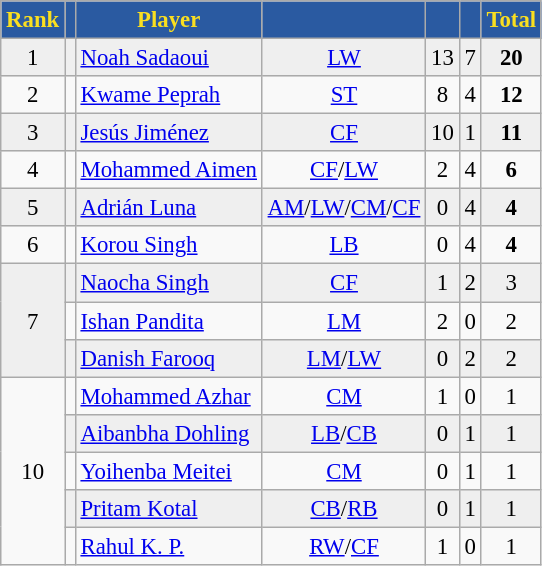<table class="wikitable sortable" style="font-size: 95%; text-align: center;">
<tr>
<th style="background:#2A5AA1; color:#FADF20; text-align:center;">Rank</th>
<th style="background:#2A5AA1; color:#FADF20; text-align:center;"></th>
<th style="background:#2A5AA1; color:#FADF20; text-align:center;">Player</th>
<th style="background:#2A5AA1; color:#FADF20; text-align:center;"></th>
<th style="background:#2A5AA1; color:#FADF20; text-align:center;"></th>
<th style="background:#2A5AA1; color:#FADF20; text-align:center;"></th>
<th style="background:#2A5AA1; color:#FADF20; text-align:center;">Total</th>
</tr>
<tr bgcolor="#EFEFEF">
<td>1</td>
<td></td>
<td style="text-align:left;"><a href='#'>Noah Sadaoui</a></td>
<td><a href='#'>LW</a></td>
<td>13</td>
<td>7</td>
<td><strong>20</strong></td>
</tr>
<tr>
<td>2</td>
<td></td>
<td style="text-align:left;"><a href='#'>Kwame Peprah</a></td>
<td><a href='#'>ST</a></td>
<td>8</td>
<td>4</td>
<td><strong>12</strong></td>
</tr>
<tr bgcolor="#EFEFEF">
<td>3</td>
<td></td>
<td style="text-align:left;"><a href='#'>Jesús Jiménez</a></td>
<td><a href='#'>CF</a></td>
<td>10</td>
<td>1</td>
<td><strong>11 </strong></td>
</tr>
<tr>
<td>4</td>
<td></td>
<td style="text-align:left;"><a href='#'>Mohammed Aimen</a></td>
<td><a href='#'>CF</a>/<a href='#'>LW</a></td>
<td>2</td>
<td>4</td>
<td><strong>6</strong></td>
</tr>
<tr bgcolor="#EFEFEF">
<td>5</td>
<td></td>
<td style="text-align:left;"><a href='#'>Adrián Luna</a></td>
<td><a href='#'>AM</a>/<a href='#'>LW</a>/<a href='#'>CM</a>/<a href='#'>CF</a></td>
<td>0</td>
<td>4</td>
<td><strong>4</strong></td>
</tr>
<tr>
<td>6</td>
<td></td>
<td style="text-align:left;"><a href='#'>Korou Singh</a></td>
<td><a href='#'>LB</a></td>
<td>0</td>
<td>4</td>
<td><strong>4<em></td>
</tr>
<tr bgcolor="#EFEFEF">
<td rowspan="3">7</td>
<td></td>
<td style="text-align:left;"><a href='#'>Naocha Singh </a></td>
<td><a href='#'>CF</a></td>
<td>1</td>
<td>2</td>
<td></strong>3<strong></td>
</tr>
<tr>
<td></td>
<td style="text-align:left;"><a href='#'>Ishan Pandita </a></td>
<td><a href='#'>LM</a></td>
<td>2</td>
<td>0</td>
<td></strong>2<strong></td>
</tr>
<tr bgcolor="#EFEFEF">
<td></td>
<td style="text-align:left;"><a href='#'>Danish Farooq </a></td>
<td><a href='#'>LM</a>/<a href='#'>LW</a></td>
<td>0</td>
<td>2</td>
<td></strong>2<strong></td>
</tr>
<tr>
<td rowspan="5">10</td>
<td></td>
<td style="text-align:left;"><a href='#'>Mohammed Azhar</a></td>
<td><a href='#'>CM</a></td>
<td>1</td>
<td>0</td>
<td></strong>1<strong></td>
</tr>
<tr bgcolor="#EFEFEF">
<td></td>
<td style="text-align:left;"><a href='#'>Aibanbha Dohling</a></td>
<td><a href='#'>LB</a>/<a href='#'>CB</a></td>
<td>0</td>
<td>1</td>
<td></strong>1<strong></td>
</tr>
<tr>
<td></td>
<td style="text-align:left;"><a href='#'>Yoihenba Meitei</a></td>
<td><a href='#'>CM</a></td>
<td>0</td>
<td>1</td>
<td></strong>1<strong></td>
</tr>
<tr bgcolor="#EFEFEF">
<td></td>
<td style="text-align:left;"><a href='#'>Pritam Kotal</a></td>
<td><a href='#'>CB</a>/<a href='#'>RB</a></td>
<td>0</td>
<td>1</td>
<td></strong>1<strong></td>
</tr>
<tr>
<td></td>
<td style="text-align:left;"><a href='#'>Rahul K. P.</a></td>
<td><a href='#'>RW</a>/<a href='#'>CF</a></td>
<td>1</td>
<td>0</td>
<td></strong>1<strong></td>
</tr>
</table>
